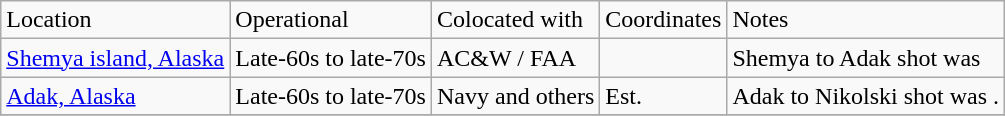<table class="wikitable">
<tr>
<td>Location</td>
<td>Operational</td>
<td>Colocated with</td>
<td>Coordinates</td>
<td>Notes</td>
</tr>
<tr>
<td><a href='#'>Shemya island, Alaska</a></td>
<td>Late-60s to late-70s</td>
<td>AC&W / FAA</td>
<td></td>
<td>Shemya to Adak shot was </td>
</tr>
<tr>
<td><a href='#'>Adak, Alaska</a></td>
<td>Late-60s to late-70s</td>
<td>Navy and others</td>
<td>Est.</td>
<td>Adak to Nikolski shot was .</td>
</tr>
<tr>
</tr>
</table>
